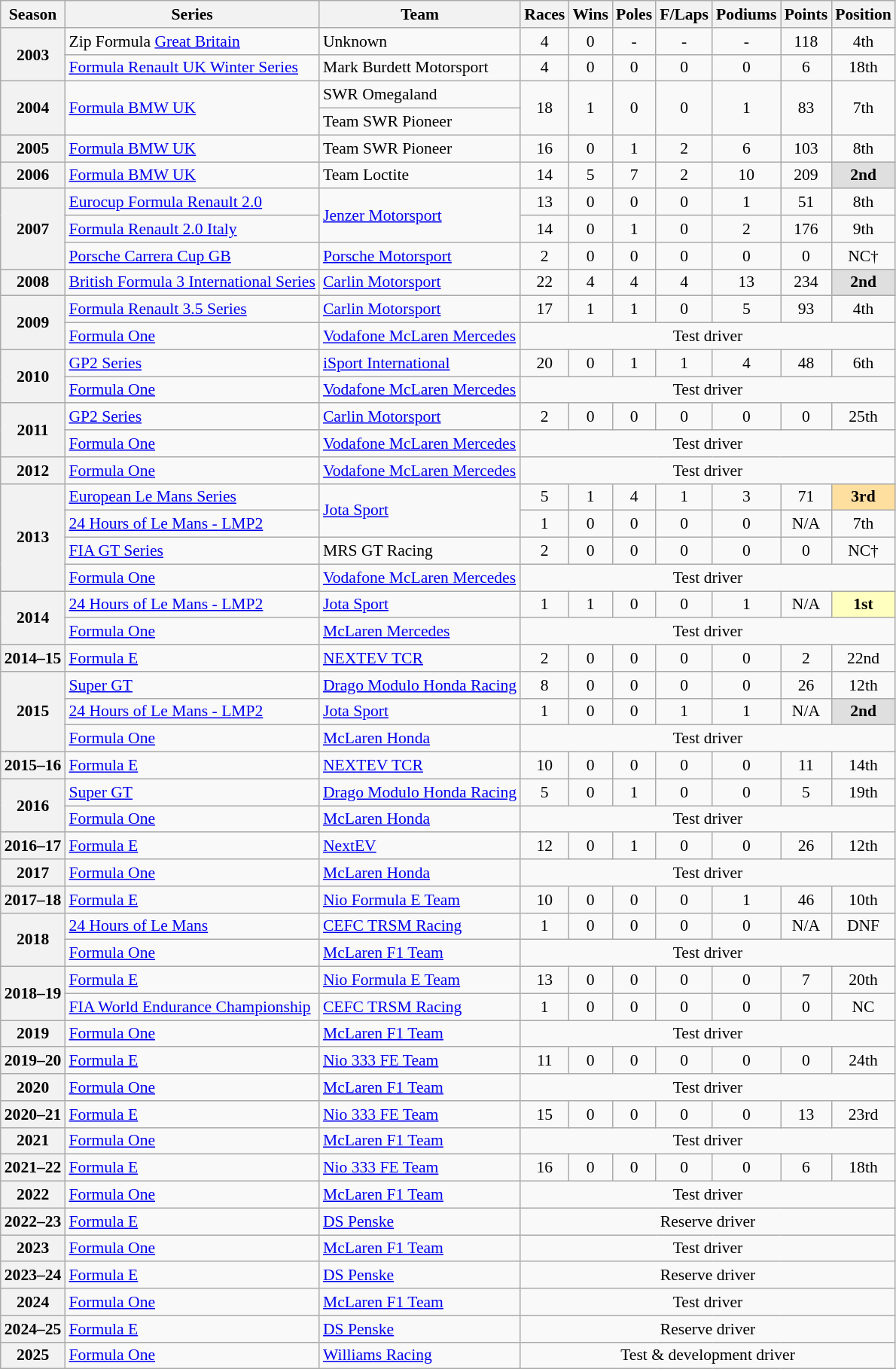<table class="wikitable" style="font-size: 90%; text-align:center">
<tr>
<th>Season</th>
<th>Series</th>
<th>Team</th>
<th>Races</th>
<th>Wins</th>
<th>Poles</th>
<th>F/Laps</th>
<th>Podiums</th>
<th>Points</th>
<th>Position</th>
</tr>
<tr>
<th rowspan=2>2003</th>
<td align=left>Zip Formula <a href='#'>Great Britain</a></td>
<td align=left>Unknown</td>
<td>4</td>
<td>0</td>
<td>-</td>
<td>-</td>
<td>-</td>
<td>118</td>
<td>4th</td>
</tr>
<tr>
<td align=left><a href='#'>Formula Renault UK Winter Series</a></td>
<td align=left>Mark Burdett Motorsport</td>
<td>4</td>
<td>0</td>
<td>0</td>
<td>0</td>
<td>0</td>
<td>6</td>
<td>18th</td>
</tr>
<tr>
<th rowspan=2>2004</th>
<td align=left rowspan=2><a href='#'>Formula BMW UK</a></td>
<td align=left>SWR Omegaland</td>
<td rowspan=2>18</td>
<td rowspan=2>1</td>
<td rowspan=2>0</td>
<td rowspan=2>0</td>
<td rowspan=2>1</td>
<td rowspan=2>83</td>
<td rowspan=2>7th</td>
</tr>
<tr>
<td align=left>Team SWR Pioneer</td>
</tr>
<tr>
<th>2005</th>
<td align=left><a href='#'>Formula BMW UK</a></td>
<td align=left>Team SWR Pioneer</td>
<td>16</td>
<td>0</td>
<td>1</td>
<td>2</td>
<td>6</td>
<td>103</td>
<td>8th</td>
</tr>
<tr>
<th>2006</th>
<td align=left><a href='#'>Formula BMW UK</a></td>
<td align=left>Team Loctite</td>
<td>14</td>
<td>5</td>
<td>7</td>
<td>2</td>
<td>10</td>
<td>209</td>
<td style="background-color:#DFDFDF"><strong>2nd</strong></td>
</tr>
<tr>
<th rowspan=3>2007</th>
<td align=left><a href='#'>Eurocup Formula Renault 2.0</a></td>
<td align=left rowspan=2><a href='#'>Jenzer Motorsport</a></td>
<td>13</td>
<td>0</td>
<td>0</td>
<td>0</td>
<td>1</td>
<td>51</td>
<td>8th</td>
</tr>
<tr>
<td align=left><a href='#'>Formula Renault 2.0 Italy</a></td>
<td>14</td>
<td>0</td>
<td>1</td>
<td>0</td>
<td>2</td>
<td>176</td>
<td>9th</td>
</tr>
<tr>
<td align=left><a href='#'>Porsche Carrera Cup GB</a></td>
<td align=left><a href='#'>Porsche Motorsport</a></td>
<td>2</td>
<td>0</td>
<td>0</td>
<td>0</td>
<td>0</td>
<td>0</td>
<td>NC†</td>
</tr>
<tr>
<th>2008</th>
<td align=left><a href='#'>British Formula 3 International Series</a></td>
<td align=left><a href='#'>Carlin Motorsport</a></td>
<td>22</td>
<td>4</td>
<td>4</td>
<td>4</td>
<td>13</td>
<td>234</td>
<td style="background-color:#DFDFDF"><strong>2nd</strong></td>
</tr>
<tr>
<th rowspan=2>2009</th>
<td align=left><a href='#'>Formula Renault 3.5 Series</a></td>
<td align=left><a href='#'>Carlin Motorsport</a></td>
<td>17</td>
<td>1</td>
<td>1</td>
<td>0</td>
<td>5</td>
<td>93</td>
<td>4th</td>
</tr>
<tr>
<td align=left><a href='#'>Formula One</a></td>
<td align=left><a href='#'>Vodafone McLaren Mercedes</a></td>
<td colspan="7">Test driver</td>
</tr>
<tr>
<th rowspan=2>2010</th>
<td align=left><a href='#'>GP2 Series</a></td>
<td align=left><a href='#'>iSport International</a></td>
<td>20</td>
<td>0</td>
<td>1</td>
<td>1</td>
<td>4</td>
<td>48</td>
<td>6th</td>
</tr>
<tr>
<td align=left><a href='#'>Formula One</a></td>
<td align=left><a href='#'>Vodafone McLaren Mercedes</a></td>
<td colspan="7">Test driver</td>
</tr>
<tr>
<th rowspan=2>2011</th>
<td align=left><a href='#'>GP2 Series</a></td>
<td align=left><a href='#'>Carlin Motorsport</a></td>
<td>2</td>
<td>0</td>
<td>0</td>
<td>0</td>
<td>0</td>
<td>0</td>
<td>25th</td>
</tr>
<tr>
<td align=left><a href='#'>Formula One</a></td>
<td align=left><a href='#'>Vodafone McLaren Mercedes</a></td>
<td colspan="7">Test driver</td>
</tr>
<tr>
<th>2012</th>
<td align=left><a href='#'>Formula One</a></td>
<td align=left><a href='#'>Vodafone McLaren Mercedes</a></td>
<td colspan="7">Test driver</td>
</tr>
<tr>
<th rowspan=4>2013</th>
<td align=left><a href='#'>European Le Mans Series</a></td>
<td align=left rowspan=2><a href='#'>Jota Sport</a></td>
<td>5</td>
<td>1</td>
<td>4</td>
<td>1</td>
<td>3</td>
<td>71</td>
<td style="background-color:#FFDF9F"><strong>3rd</strong></td>
</tr>
<tr>
<td align=left><a href='#'>24 Hours of Le Mans - LMP2</a></td>
<td>1</td>
<td>0</td>
<td>0</td>
<td>0</td>
<td>0</td>
<td>N/A</td>
<td>7th</td>
</tr>
<tr>
<td align=left><a href='#'>FIA GT Series</a></td>
<td align=left>MRS GT Racing</td>
<td>2</td>
<td>0</td>
<td>0</td>
<td>0</td>
<td>0</td>
<td>0</td>
<td>NC†</td>
</tr>
<tr>
<td align=left><a href='#'>Formula One</a></td>
<td align=left><a href='#'>Vodafone McLaren Mercedes</a></td>
<td colspan="7">Test driver</td>
</tr>
<tr>
<th rowspan=2>2014</th>
<td align=left><a href='#'>24 Hours of Le Mans - LMP2</a></td>
<td align=left><a href='#'>Jota Sport</a></td>
<td>1</td>
<td>1</td>
<td>0</td>
<td>0</td>
<td>1</td>
<td>N/A</td>
<td style="background:#FFFFBF;"><strong>1st</strong></td>
</tr>
<tr>
<td align=left><a href='#'>Formula One</a></td>
<td align=left><a href='#'>McLaren Mercedes</a></td>
<td colspan="7">Test driver</td>
</tr>
<tr>
<th>2014–15</th>
<td align="left"><a href='#'>Formula E</a></td>
<td align="left"><a href='#'>NEXTEV TCR</a></td>
<td>2</td>
<td>0</td>
<td>0</td>
<td>0</td>
<td>0</td>
<td>2</td>
<td>22nd</td>
</tr>
<tr>
<th rowspan=3>2015</th>
<td align=left><a href='#'>Super GT</a></td>
<td align=left><a href='#'>Drago Modulo Honda Racing</a></td>
<td>8</td>
<td>0</td>
<td>0</td>
<td>0</td>
<td>0</td>
<td>26</td>
<td>12th</td>
</tr>
<tr>
<td align=left><a href='#'>24 Hours of Le Mans - LMP2</a></td>
<td align=left><a href='#'>Jota Sport</a></td>
<td>1</td>
<td>0</td>
<td>0</td>
<td>1</td>
<td>1</td>
<td>N/A</td>
<td style="background-color:#DFDFDF"><strong>2nd</strong></td>
</tr>
<tr>
<td align=left><a href='#'>Formula One</a></td>
<td align=left><a href='#'>McLaren Honda</a></td>
<td colspan="7">Test driver</td>
</tr>
<tr>
<th>2015–16</th>
<td align="left"><a href='#'>Formula E</a></td>
<td align="left"><a href='#'>NEXTEV TCR</a></td>
<td>10</td>
<td>0</td>
<td>0</td>
<td>0</td>
<td>0</td>
<td>11</td>
<td>14th</td>
</tr>
<tr>
<th rowspan=2>2016</th>
<td align=left><a href='#'>Super GT</a></td>
<td align=left><a href='#'>Drago Modulo Honda Racing</a></td>
<td>5</td>
<td>0</td>
<td>1</td>
<td>0</td>
<td>0</td>
<td>5</td>
<td>19th</td>
</tr>
<tr>
<td align=left><a href='#'>Formula One</a></td>
<td align=left><a href='#'>McLaren Honda</a></td>
<td colspan="7">Test driver</td>
</tr>
<tr>
<th>2016–17</th>
<td align="left"><a href='#'>Formula E</a></td>
<td align="left"><a href='#'>NextEV</a></td>
<td>12</td>
<td>0</td>
<td>1</td>
<td>0</td>
<td>0</td>
<td>26</td>
<td>12th</td>
</tr>
<tr>
<th>2017</th>
<td align=left><a href='#'>Formula One</a></td>
<td align=left><a href='#'>McLaren Honda</a></td>
<td colspan="7">Test driver</td>
</tr>
<tr>
<th>2017–18</th>
<td align=left><a href='#'>Formula E</a></td>
<td align=left><a href='#'>Nio Formula E Team</a></td>
<td>10</td>
<td>0</td>
<td>0</td>
<td>0</td>
<td>1</td>
<td>46</td>
<td>10th</td>
</tr>
<tr>
<th rowspan=2>2018</th>
<td align=left><a href='#'>24 Hours of Le Mans</a></td>
<td align=left><a href='#'>CEFC TRSM Racing</a></td>
<td>1</td>
<td>0</td>
<td>0</td>
<td>0</td>
<td>0</td>
<td>N/A</td>
<td>DNF</td>
</tr>
<tr>
<td align=left><a href='#'>Formula One</a></td>
<td align=left><a href='#'>McLaren F1 Team</a></td>
<td colspan="7">Test driver</td>
</tr>
<tr>
<th rowspan=2>2018–19</th>
<td align=left><a href='#'>Formula E</a></td>
<td align=left><a href='#'>Nio Formula E Team</a></td>
<td>13</td>
<td>0</td>
<td>0</td>
<td>0</td>
<td>0</td>
<td>7</td>
<td>20th</td>
</tr>
<tr>
<td align=left><a href='#'>FIA World Endurance Championship</a></td>
<td align=left><a href='#'>CEFC TRSM Racing</a></td>
<td>1</td>
<td>0</td>
<td>0</td>
<td>0</td>
<td>0</td>
<td>0</td>
<td>NC</td>
</tr>
<tr>
<th>2019</th>
<td align=left><a href='#'>Formula One</a></td>
<td align=left><a href='#'>McLaren F1 Team</a></td>
<td colspan="7">Test driver</td>
</tr>
<tr>
<th>2019–20</th>
<td align=left><a href='#'>Formula E</a></td>
<td align=left><a href='#'>Nio 333 FE Team</a></td>
<td>11</td>
<td>0</td>
<td>0</td>
<td>0</td>
<td>0</td>
<td>0</td>
<td>24th</td>
</tr>
<tr>
<th>2020</th>
<td align=left><a href='#'>Formula One</a></td>
<td align=left><a href='#'>McLaren F1 Team</a></td>
<td colspan="7">Test driver</td>
</tr>
<tr>
<th>2020–21</th>
<td align=left><a href='#'>Formula E</a></td>
<td align=left><a href='#'>Nio 333 FE Team</a></td>
<td>15</td>
<td>0</td>
<td>0</td>
<td>0</td>
<td>0</td>
<td>13</td>
<td>23rd</td>
</tr>
<tr>
<th>2021</th>
<td align=left><a href='#'>Formula One</a></td>
<td align=left><a href='#'>McLaren F1 Team</a></td>
<td colspan="7">Test driver</td>
</tr>
<tr>
<th>2021–22</th>
<td align=left><a href='#'>Formula E</a></td>
<td align=left><a href='#'>Nio 333 FE Team</a></td>
<td>16</td>
<td>0</td>
<td>0</td>
<td>0</td>
<td>0</td>
<td>6</td>
<td>18th</td>
</tr>
<tr>
<th>2022</th>
<td align=left><a href='#'>Formula One</a></td>
<td align=left><a href='#'>McLaren F1 Team</a></td>
<td colspan="7">Test driver</td>
</tr>
<tr>
<th>2022–23</th>
<td align=left><a href='#'>Formula E</a></td>
<td align=left><a href='#'>DS Penske</a></td>
<td colspan="7">Reserve driver</td>
</tr>
<tr>
<th>2023</th>
<td align=left><a href='#'>Formula One</a></td>
<td align=left><a href='#'>McLaren F1 Team</a></td>
<td colspan="7">Test driver</td>
</tr>
<tr>
<th>2023–24</th>
<td align=left><a href='#'>Formula E</a></td>
<td align=left><a href='#'>DS Penske</a></td>
<td colspan="7">Reserve driver</td>
</tr>
<tr>
<th>2024</th>
<td align=left><a href='#'>Formula One</a></td>
<td align=left><a href='#'>McLaren F1 Team</a></td>
<td colspan="7">Test driver</td>
</tr>
<tr>
<th>2024–25</th>
<td align=left><a href='#'>Formula E</a></td>
<td align=left><a href='#'>DS Penske</a></td>
<td colspan="7">Reserve driver</td>
</tr>
<tr>
<th>2025</th>
<td align=left><a href='#'>Formula One</a></td>
<td align=left><a href='#'>Williams Racing</a></td>
<td colspan="7">Test & development driver</td>
</tr>
</table>
